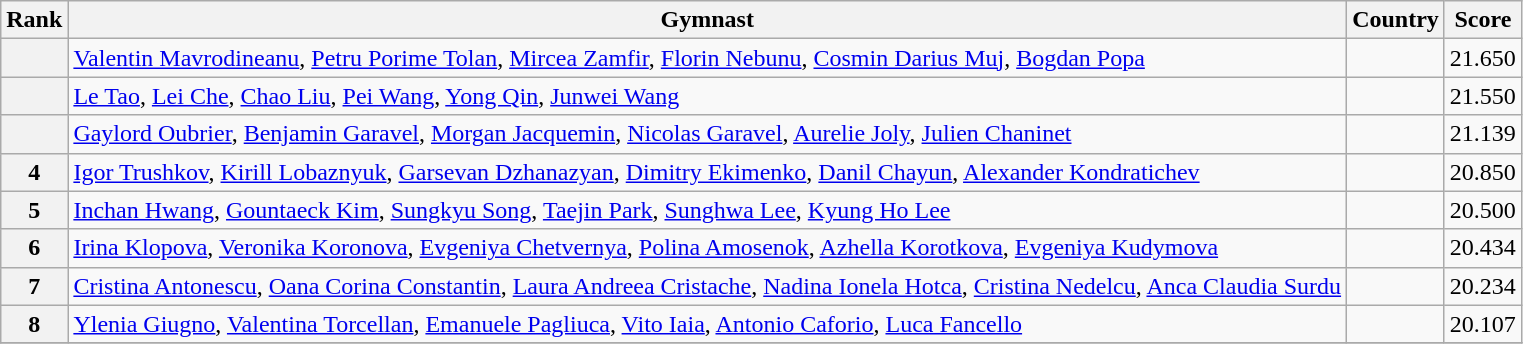<table class="wikitable sortable">
<tr>
<th>Rank</th>
<th>Gymnast</th>
<th>Country</th>
<th>Score</th>
</tr>
<tr>
<th></th>
<td><a href='#'>Valentin Mavrodineanu</a>, <a href='#'>Petru Porime Tolan</a>, <a href='#'>Mircea Zamfir</a>, <a href='#'>Florin Nebunu</a>, <a href='#'>Cosmin Darius Muj</a>, <a href='#'>Bogdan Popa</a></td>
<td></td>
<td>21.650</td>
</tr>
<tr>
<th></th>
<td><a href='#'>Le Tao</a>, <a href='#'>Lei Che</a>, <a href='#'>Chao Liu</a>, <a href='#'>Pei Wang</a>, <a href='#'>Yong Qin</a>, <a href='#'>Junwei Wang</a></td>
<td></td>
<td>21.550</td>
</tr>
<tr>
<th></th>
<td><a href='#'>Gaylord Oubrier</a>, <a href='#'>Benjamin Garavel</a>, <a href='#'>Morgan Jacquemin</a>, <a href='#'>Nicolas Garavel</a>, <a href='#'>Aurelie Joly</a>, <a href='#'>Julien Chaninet</a></td>
<td></td>
<td>21.139</td>
</tr>
<tr>
<th>4</th>
<td><a href='#'>Igor Trushkov</a>, <a href='#'>Kirill Lobaznyuk</a>, <a href='#'>Garsevan Dzhanazyan</a>, <a href='#'>Dimitry Ekimenko</a>, <a href='#'>Danil Chayun</a>, <a href='#'>Alexander Kondratichev</a></td>
<td></td>
<td>20.850</td>
</tr>
<tr>
<th>5</th>
<td><a href='#'>Inchan Hwang</a>, <a href='#'>Gountaeck Kim</a>, <a href='#'>Sungkyu Song</a>, <a href='#'>Taejin Park</a>, <a href='#'>Sunghwa Lee</a>, <a href='#'>Kyung Ho Lee</a></td>
<td></td>
<td>20.500</td>
</tr>
<tr>
<th>6</th>
<td><a href='#'>Irina Klopova</a>, <a href='#'>Veronika Koronova</a>, <a href='#'>Evgeniya Chetvernya</a>, <a href='#'>Polina Amosenok</a>, <a href='#'>Azhella Korotkova</a>, <a href='#'>Evgeniya Kudymova</a></td>
<td></td>
<td>20.434</td>
</tr>
<tr>
<th>7</th>
<td><a href='#'>Cristina Antonescu</a>, <a href='#'>Oana Corina Constantin</a>, <a href='#'>Laura Andreea Cristache</a>, <a href='#'>Nadina Ionela Hotca</a>, <a href='#'>Cristina Nedelcu</a>, <a href='#'>Anca Claudia Surdu</a></td>
<td></td>
<td>20.234</td>
</tr>
<tr>
<th>8</th>
<td><a href='#'>Ylenia Giugno</a>, <a href='#'>Valentina Torcellan</a>, <a href='#'>Emanuele Pagliuca</a>, <a href='#'>Vito Iaia</a>, <a href='#'>Antonio Caforio</a>, <a href='#'>Luca Fancello</a></td>
<td></td>
<td>20.107</td>
</tr>
<tr>
</tr>
</table>
